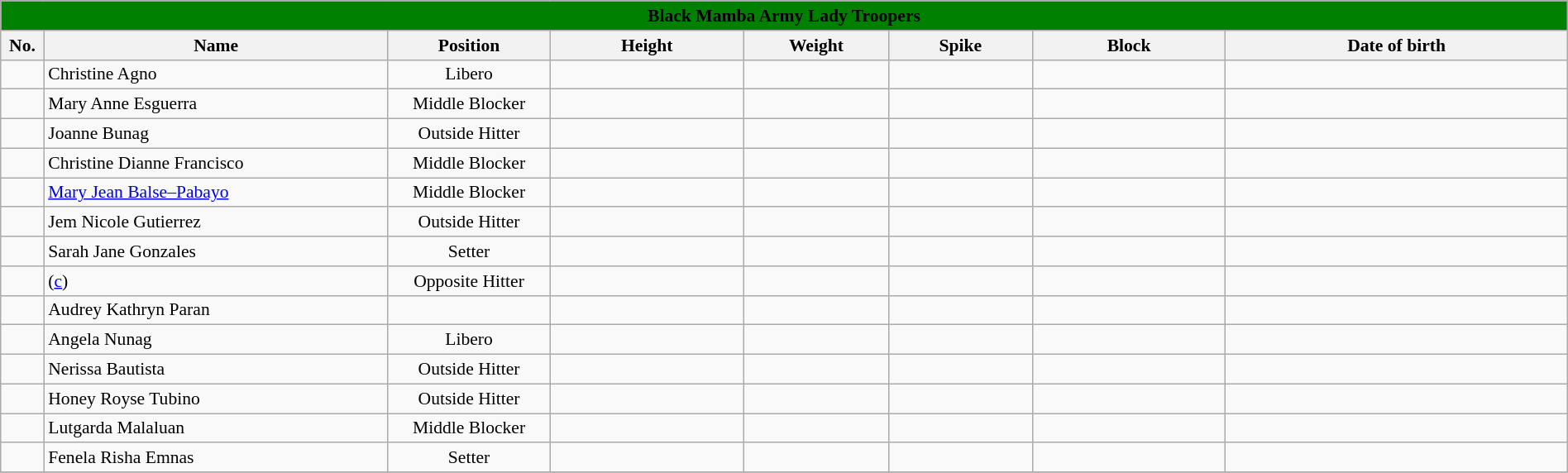<table class="wikitable sortable" style="font-size:90%; text-align:center; width:100%;">
<tr>
<th style=background:green; colspan=8><span>Black Mamba Army Lady Troopers</span></th>
</tr>
<tr>
<th style="width:2em;">No.</th>
<th style="width:20em;">Name</th>
<th style="width:9em;">Position</th>
<th style="width:11em;">Height</th>
<th style="width:8em;">Weight</th>
<th style="width:8em;">Spike</th>
<th style="width:11em;">Block</th>
<th style="width:20em;">Date of birth</th>
</tr>
<tr>
<td></td>
<td style="text-align: left">Christine Agno</td>
<td>Libero</td>
<td></td>
<td></td>
<td></td>
<td></td>
<td align=right></td>
</tr>
<tr>
<td></td>
<td style="text-align: left">Mary Anne Esguerra</td>
<td>Middle Blocker</td>
<td></td>
<td></td>
<td></td>
<td></td>
<td align=right></td>
</tr>
<tr>
<td></td>
<td style="text-align: left">Joanne Bunag</td>
<td>Outside Hitter</td>
<td></td>
<td></td>
<td></td>
<td></td>
<td align=right></td>
</tr>
<tr>
<td></td>
<td style="text-align: left">Christine Dianne Francisco</td>
<td>Middle Blocker</td>
<td></td>
<td></td>
<td></td>
<td></td>
<td align=right></td>
</tr>
<tr>
<td></td>
<td style="text-align: left"><a href='#'>Mary Jean Balse–Pabayo</a></td>
<td>Middle Blocker</td>
<td></td>
<td></td>
<td></td>
<td></td>
<td align=right></td>
</tr>
<tr>
<td></td>
<td style="text-align: left">Jem Nicole Gutierrez</td>
<td>Outside Hitter</td>
<td></td>
<td></td>
<td></td>
<td></td>
<td align=right></td>
</tr>
<tr>
<td></td>
<td style="text-align: left">Sarah Jane Gonzales</td>
<td>Setter</td>
<td></td>
<td></td>
<td></td>
<td></td>
<td align=right></td>
</tr>
<tr>
<td></td>
<td style="text-align: left">  (<a href='#'>c</a>)</td>
<td>Opposite Hitter</td>
<td></td>
<td></td>
<td></td>
<td></td>
<td align=right></td>
</tr>
<tr>
<td></td>
<td style="text-align: left">Audrey Kathryn Paran</td>
<td></td>
<td></td>
<td></td>
<td></td>
<td></td>
<td align=right></td>
</tr>
<tr>
<td></td>
<td style="text-align: left">Angela Nunag</td>
<td>Libero</td>
<td></td>
<td></td>
<td></td>
<td></td>
<td align=right><br></td>
</tr>
<tr>
<td></td>
<td style="text-align: left">Nerissa Bautista</td>
<td>Outside Hitter</td>
<td></td>
<td></td>
<td></td>
<td></td>
<td align=right></td>
</tr>
<tr>
<td></td>
<td style="text-align: left">Honey Royse Tubino</td>
<td>Outside Hitter</td>
<td></td>
<td></td>
<td></td>
<td></td>
<td align=right></td>
</tr>
<tr>
<td></td>
<td style="text-align: left">Lutgarda Malaluan</td>
<td>Middle Blocker</td>
<td></td>
<td></td>
<td></td>
<td></td>
<td align=right></td>
</tr>
<tr>
<td></td>
<td style="text-align: left">Fenela Risha Emnas</td>
<td>Setter</td>
<td></td>
<td></td>
<td></td>
<td></td>
<td align=right><br></td>
</tr>
<tr>
</tr>
</table>
